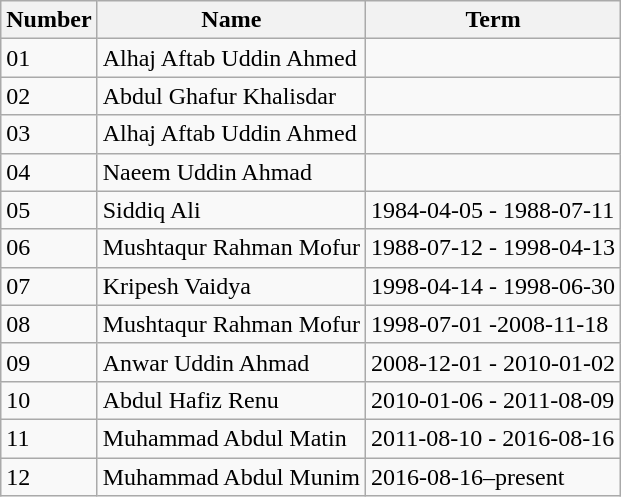<table class="wikitable">
<tr>
<th>Number</th>
<th>Name</th>
<th>Term</th>
</tr>
<tr>
<td>01</td>
<td>Alhaj Aftab Uddin Ahmed</td>
<td></td>
</tr>
<tr>
<td>02</td>
<td>Abdul Ghafur Khalisdar</td>
<td></td>
</tr>
<tr>
<td>03</td>
<td>Alhaj Aftab Uddin Ahmed</td>
<td></td>
</tr>
<tr>
<td>04</td>
<td>Naeem Uddin Ahmad</td>
<td></td>
</tr>
<tr>
<td>05</td>
<td>Siddiq Ali</td>
<td>1984-04-05 - 1988-07-11</td>
</tr>
<tr>
<td>06</td>
<td>Mushtaqur Rahman Mofur</td>
<td>1988-07-12 - 1998-04-13</td>
</tr>
<tr>
<td>07</td>
<td>Kripesh Vaidya</td>
<td>1998-04-14 - 1998-06-30</td>
</tr>
<tr>
<td>08</td>
<td>Mushtaqur Rahman Mofur</td>
<td>1998-07-01 -2008-11-18</td>
</tr>
<tr>
<td>09</td>
<td>Anwar Uddin Ahmad</td>
<td>2008-12-01 - 2010-01-02</td>
</tr>
<tr>
<td>10</td>
<td>Abdul Hafiz Renu</td>
<td>2010-01-06 - 2011-08-09</td>
</tr>
<tr>
<td>11</td>
<td>Muhammad Abdul Matin</td>
<td>2011-08-10 - 2016-08-16</td>
</tr>
<tr>
<td>12</td>
<td>Muhammad Abdul Munim</td>
<td>2016-08-16–present</td>
</tr>
</table>
